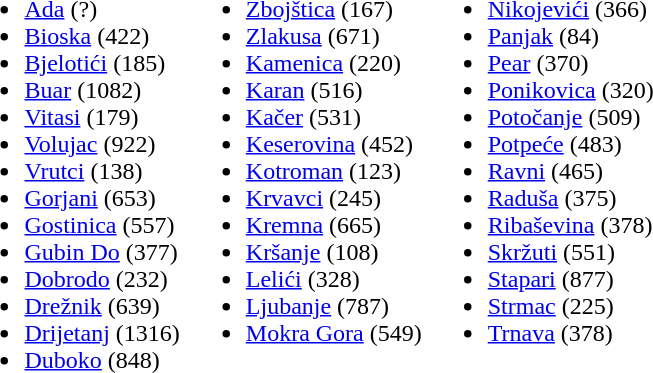<table>
<tr>
<td valign="top"><br><ul><li><a href='#'>Ada</a> (?)</li><li><a href='#'>Bioska</a> (422)</li><li><a href='#'>Bjelotići</a> (185)</li><li><a href='#'>Buar</a> (1082)</li><li><a href='#'>Vitasi</a> (179)</li><li><a href='#'>Volujac</a> (922)</li><li><a href='#'>Vrutci</a> (138)</li><li><a href='#'>Gorjani</a> (653)</li><li><a href='#'>Gostinica</a> (557)</li><li><a href='#'>Gubin Do</a> (377)</li><li><a href='#'>Dobrodo</a> (232)</li><li><a href='#'>Drežnik</a> (639)</li><li><a href='#'>Drijetanj</a> (1316)</li><li><a href='#'>Duboko</a> (848)</li></ul></td>
<td valign="top"><br><ul><li><a href='#'>Zbojštica</a> (167)</li><li><a href='#'>Zlakusa</a> (671)</li><li><a href='#'>Kamenica</a> (220)</li><li><a href='#'>Karan</a> (516)</li><li><a href='#'>Kačer</a> (531)</li><li><a href='#'>Keserovina</a> (452)</li><li><a href='#'>Kotroman</a> (123)</li><li><a href='#'>Krvavci</a> (245)</li><li><a href='#'>Kremna</a> (665)</li><li><a href='#'>Kršanje</a> (108)</li><li><a href='#'>Lelići</a> (328)</li><li><a href='#'>Ljubanje</a> (787)</li><li><a href='#'>Mokra Gora</a> (549)</li></ul></td>
<td valign="top"><br><ul><li><a href='#'>Nikojevići</a> (366)</li><li><a href='#'>Panjak</a> (84)</li><li><a href='#'>Pear</a> (370)</li><li><a href='#'>Ponikovica</a> (320)</li><li><a href='#'>Potočanje</a> (509)</li><li><a href='#'>Potpeće</a> (483)</li><li><a href='#'>Ravni</a> (465)</li><li><a href='#'>Raduša</a> (375)</li><li><a href='#'>Ribaševina</a> (378)</li><li><a href='#'>Skržuti</a> (551)</li><li><a href='#'>Stapari</a> (877)</li><li><a href='#'>Strmac</a> (225)</li><li><a href='#'>Trnava</a> (378)</li></ul></td>
</tr>
</table>
